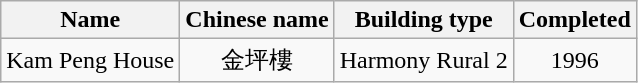<table class="wikitable" style="text-align: center">
<tr>
<th>Name</th>
<th>Chinese name</th>
<th>Building type</th>
<th>Completed</th>
</tr>
<tr>
<td>Kam Peng House</td>
<td>金坪樓</td>
<td>Harmony Rural 2</td>
<td>1996</td>
</tr>
</table>
